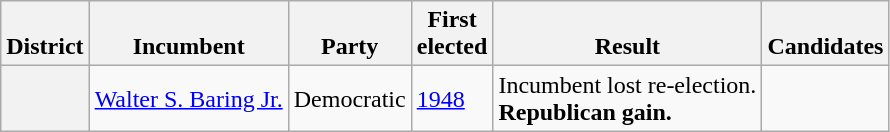<table class=wikitable>
<tr valign=bottom>
<th>District</th>
<th>Incumbent</th>
<th>Party</th>
<th>First<br>elected</th>
<th>Result</th>
<th>Candidates</th>
</tr>
<tr>
<th></th>
<td><a href='#'>Walter S. Baring Jr.</a></td>
<td>Democratic</td>
<td><a href='#'>1948</a></td>
<td>Incumbent lost re-election.<br><strong>Republican gain.</strong></td>
<td nowrap></td>
</tr>
</table>
